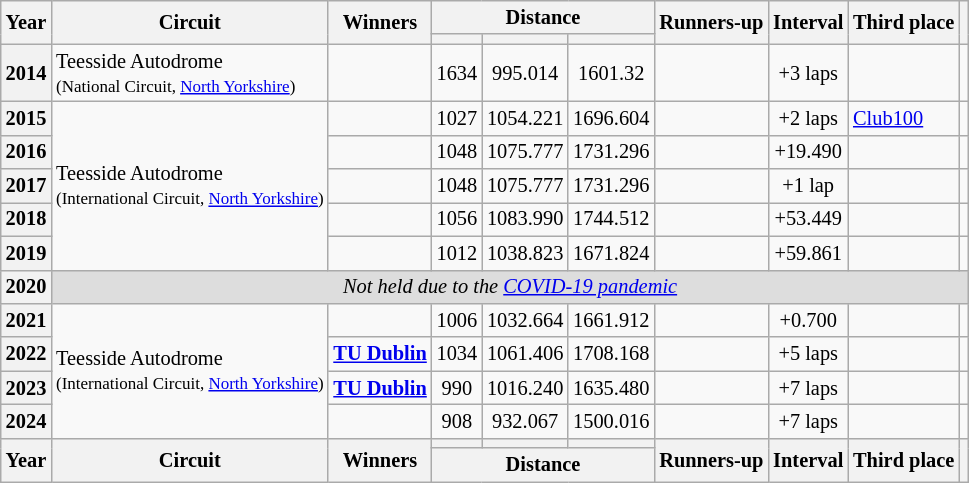<table class="wikitable sortable" style="font-size:85%; text-align:center;">
<tr>
<th rowspan="2">Year</th>
<th rowspan="2">Circuit</th>
<th rowspan="2">Winners</th>
<th colspan="3">Distance</th>
<th nowrap rowspan="2">Runners-up</th>
<th rowspan="2">Interval</th>
<th nowrap rowspan="2">Third place</th>
<th rowspan="2" class="unsortable"></th>
</tr>
<tr>
<th></th>
<th></th>
<th></th>
</tr>
<tr>
<th>2014</th>
<td nowrap align=left> Teesside Autodrome<br><small>(National Circuit, <a href='#'>North Yorkshire</a>)</small></td>
<td nowrap align=left><strong></strong></td>
<td>1634</td>
<td>995.014</td>
<td>1601.32</td>
<td nowrap align=left></td>
<td>+3 laps</td>
<td nowrap align=left></td>
<td></td>
</tr>
<tr>
<th>2015</th>
<td nowrap align=left rowspan="5"> Teesside Autodrome<br><small>(International Circuit, <a href='#'>North Yorkshire</a>)</small></td>
<td nowrap align=left><strong></strong></td>
<td>1027</td>
<td>1054.221</td>
<td>1696.604</td>
<td nowrap align=left></td>
<td>+2 laps</td>
<td nowrap align=left><a href='#'>Club100</a></td>
<td></td>
</tr>
<tr>
<th>2016</th>
<td nowrap align=left><strong></strong><br><strong></strong></td>
<td>1048</td>
<td>1075.777</td>
<td>1731.296</td>
<td nowrap align=left></td>
<td>+19.490</td>
<td nowrap align=left></td>
<td></td>
</tr>
<tr>
<th>2017</th>
<td nowrap align=left><strong></strong></td>
<td>1048</td>
<td>1075.777</td>
<td>1731.296</td>
<td nowrap align=left></td>
<td>+1 lap</td>
<td nowrap align=left></td>
<td></td>
</tr>
<tr>
<th>2018</th>
<td nowrap align=left><strong></strong></td>
<td>1056</td>
<td>1083.990</td>
<td>1744.512</td>
<td nowrap align=left></td>
<td>+53.449</td>
<td nowrap align=left></td>
<td></td>
</tr>
<tr>
<th>2019</th>
<td nowrap align=left><strong></strong></td>
<td>1012</td>
<td>1038.823</td>
<td>1671.824</td>
<td nowrap align=left></td>
<td>+59.861</td>
<td nowrap align=left></td>
<td></td>
</tr>
<tr>
<th>2020</th>
<td align=center colspan="9" style="background:#ddd;"><em>Not held due to the <a href='#'>COVID-19 pandemic</a></em></td>
</tr>
<tr>
<th>2021</th>
<td nowrap align=left rowspan="4"> Teesside Autodrome<br><small>(International Circuit, <a href='#'>North Yorkshire</a>)</small></td>
<td nowrap align=left><strong></strong></td>
<td>1006</td>
<td>1032.664</td>
<td>1661.912</td>
<td nowrap align=left></td>
<td>+0.700</td>
<td nowrap align=left></td>
<td></td>
</tr>
<tr>
<th>2022</th>
<td nowrap align=left> <strong><a href='#'>TU Dublin</a></strong></td>
<td>1034</td>
<td>1061.406</td>
<td>1708.168</td>
<td nowrap align=left></td>
<td>+5 laps</td>
<td nowrap align=left></td>
<td></td>
</tr>
<tr>
<th>2023</th>
<td nowrap align=left> <strong><a href='#'>TU Dublin</a></strong></td>
<td>990</td>
<td>1016.240</td>
<td>1635.480</td>
<td nowrap align=left></td>
<td>+7 laps</td>
<td nowrap align=left></td>
<td></td>
</tr>
<tr>
<th>2024</th>
<td nowrap align=left><strong></strong></td>
<td>908</td>
<td>932.067</td>
<td>1500.016</td>
<td nowrap align=left></td>
<td>+7 laps</td>
<td nowrap align=left></td>
<td></td>
</tr>
<tr>
<th rowspan="2">Year</th>
<th rowspan="2">Circuit</th>
<th rowspan="2">Winners</th>
<th></th>
<th></th>
<th></th>
<th rowspan="2">Runners-up</th>
<th rowspan="2">Interval</th>
<th rowspan="2">Third place</th>
<th rowspan="2"></th>
</tr>
<tr>
<th colspan="3">Distance</th>
</tr>
</table>
